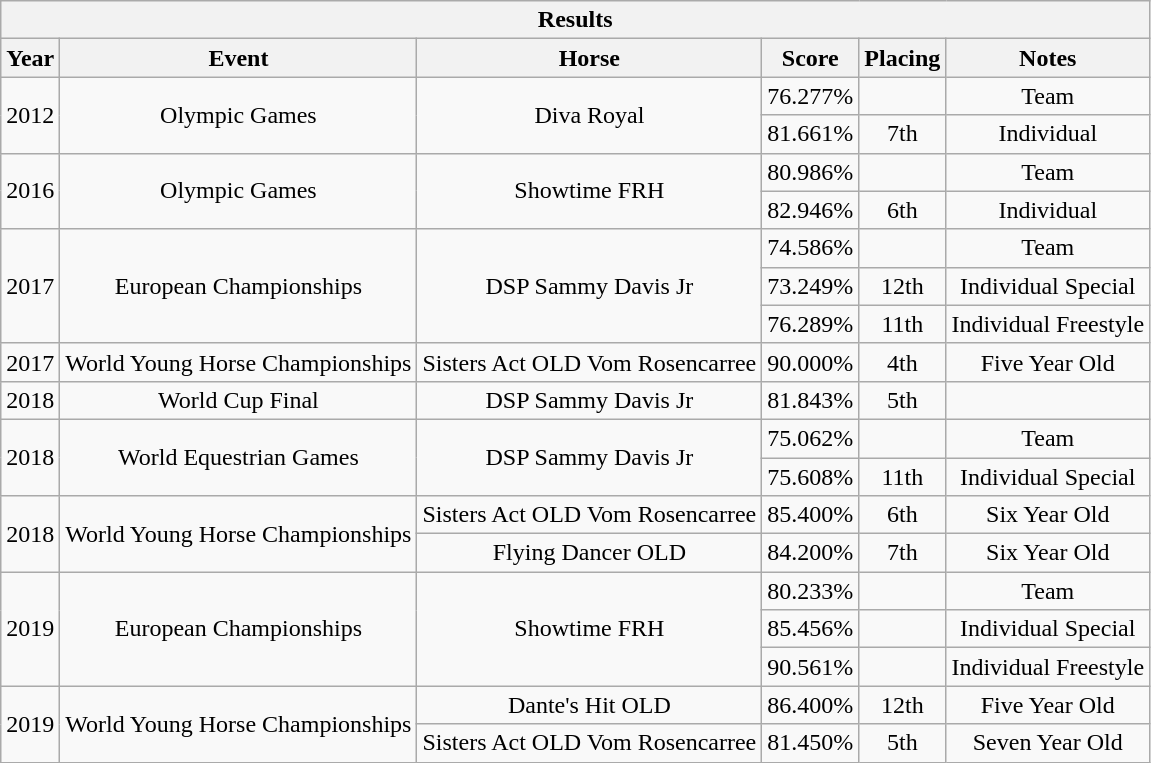<table class="wikitable" style="text-align:center">
<tr>
<th colspan="12" align="center"><strong>Results</strong></th>
</tr>
<tr>
<th>Year</th>
<th>Event</th>
<th>Horse</th>
<th>Score</th>
<th>Placing</th>
<th>Notes</th>
</tr>
<tr>
<td rowspan="2">2012</td>
<td rowspan="2">Olympic Games</td>
<td rowspan="2">Diva Royal</td>
<td>76.277%</td>
<td></td>
<td>Team</td>
</tr>
<tr>
<td>81.661%</td>
<td>7th</td>
<td>Individual</td>
</tr>
<tr>
<td rowspan="2">2016</td>
<td rowspan="2">Olympic Games</td>
<td rowspan="2">Showtime FRH</td>
<td>80.986%</td>
<td></td>
<td>Team</td>
</tr>
<tr>
<td>82.946%</td>
<td>6th</td>
<td>Individual</td>
</tr>
<tr>
<td rowspan="3">2017</td>
<td rowspan="3">European Championships</td>
<td rowspan="3">DSP Sammy Davis Jr</td>
<td>74.586%</td>
<td></td>
<td>Team</td>
</tr>
<tr>
<td>73.249%</td>
<td>12th</td>
<td>Individual Special</td>
</tr>
<tr>
<td>76.289%</td>
<td>11th</td>
<td>Individual Freestyle</td>
</tr>
<tr>
<td>2017</td>
<td>World Young Horse Championships</td>
<td>Sisters Act OLD Vom Rosencarree</td>
<td>90.000%</td>
<td>4th</td>
<td>Five Year Old</td>
</tr>
<tr>
<td>2018</td>
<td>World Cup Final</td>
<td>DSP Sammy Davis Jr</td>
<td>81.843%</td>
<td>5th</td>
<td></td>
</tr>
<tr>
<td rowspan="2">2018</td>
<td rowspan="2">World Equestrian Games</td>
<td rowspan="2">DSP Sammy Davis Jr</td>
<td>75.062%</td>
<td></td>
<td>Team</td>
</tr>
<tr>
<td>75.608%</td>
<td>11th</td>
<td>Individual Special</td>
</tr>
<tr>
<td rowspan="2">2018</td>
<td rowspan="2">World Young Horse Championships</td>
<td>Sisters Act OLD Vom Rosencarree</td>
<td>85.400%</td>
<td>6th</td>
<td>Six Year Old</td>
</tr>
<tr>
<td>Flying Dancer OLD</td>
<td>84.200%</td>
<td>7th</td>
<td>Six Year Old</td>
</tr>
<tr>
<td rowspan="3">2019</td>
<td rowspan="3">European Championships</td>
<td rowspan="3">Showtime FRH</td>
<td>80.233%</td>
<td></td>
<td>Team</td>
</tr>
<tr>
<td>85.456%</td>
<td></td>
<td>Individual Special</td>
</tr>
<tr>
<td>90.561%</td>
<td></td>
<td>Individual Freestyle</td>
</tr>
<tr>
<td rowspan="2">2019</td>
<td rowspan="2">World Young Horse Championships</td>
<td>Dante's Hit OLD</td>
<td>86.400%</td>
<td>12th</td>
<td>Five Year Old</td>
</tr>
<tr>
<td>Sisters Act OLD Vom Rosencarree</td>
<td>81.450%</td>
<td>5th</td>
<td>Seven Year Old</td>
</tr>
</table>
